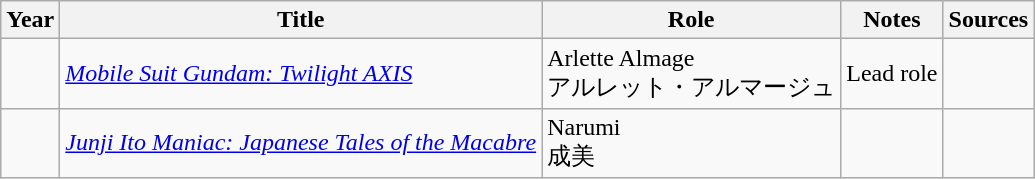<table class="wikitable sortable">
<tr>
<th>Year</th>
<th>Title</th>
<th>Role</th>
<th class="unsortable">Notes</th>
<th class="unsortable">Sources</th>
</tr>
<tr>
<td></td>
<td><em><a href='#'>Mobile Suit Gundam: Twilight AXIS</a></em></td>
<td>Arlette Almage<br>アルレット・アルマージュ</td>
<td>Lead role</td>
<td></td>
</tr>
<tr>
<td></td>
<td><em><a href='#'>Junji Ito Maniac: Japanese Tales of the Macabre</a></em></td>
<td>Narumi<br>成美</td>
<td></td>
<td></td>
</tr>
</table>
